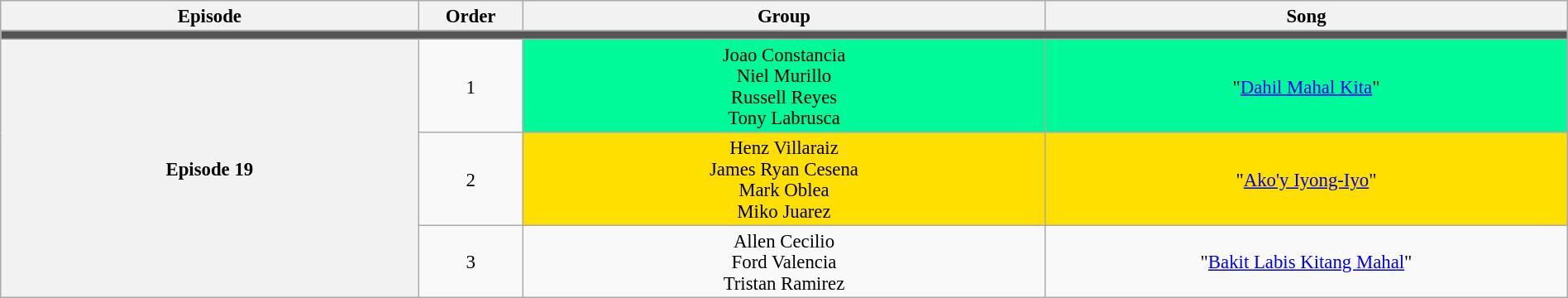<table class="wikitable" style="text-align:center; line-height:17px; width:100%; font-size: 95%;">
<tr>
<th style="width:20%;">Episode</th>
<th style="width:05%;">Order</th>
<th style="width:25%;">Group</th>
<th style="width:25%;">Song</th>
</tr>
<tr>
<td colspan="4" style="background:#555;"></td>
</tr>
<tr>
<th rowspan="3">Episode 19<br><small></small></th>
<td>1</td>
<td style="background:#00fa9a;">Joao Constancia <br> Niel Murillo <br> Russell Reyes <br> Tony Labrusca</td>
<td style="background:#00fa9a;">"<a href='#'>Dahil Mahal Kita</a>"</td>
</tr>
<tr>
<td>2</td>
<td style="background:#fedf00;">Henz Villaraiz <br> James Ryan Cesena <br> Mark Oblea <br> Miko Juarez</td>
<td style="background:#fedf00;">"<a href='#'>Ako'y Iyong-Iyo</a>"</td>
</tr>
<tr>
<td>3</td>
<td>Allen Cecilio <br> Ford Valencia <br> Tristan Ramirez</td>
<td>"<a href='#'>Bakit Labis Kitang Mahal</a>"</td>
</tr>
</table>
